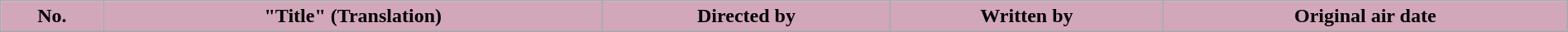<table class="wikitable plainrowheaders" style="margin: auto; width: 100%">
<tr style="color:black">
<th style="background: #d2a7ba;">No.</th>
<th style="background: #d2a7ba;">"Title" (Translation)</th>
<th style="background: #d2a7ba;">Directed by</th>
<th style="background: #d2a7ba;">Written by</th>
<th style="background: #d2a7ba;">Original air date</th>
</tr>
<tr>
</tr>
</table>
